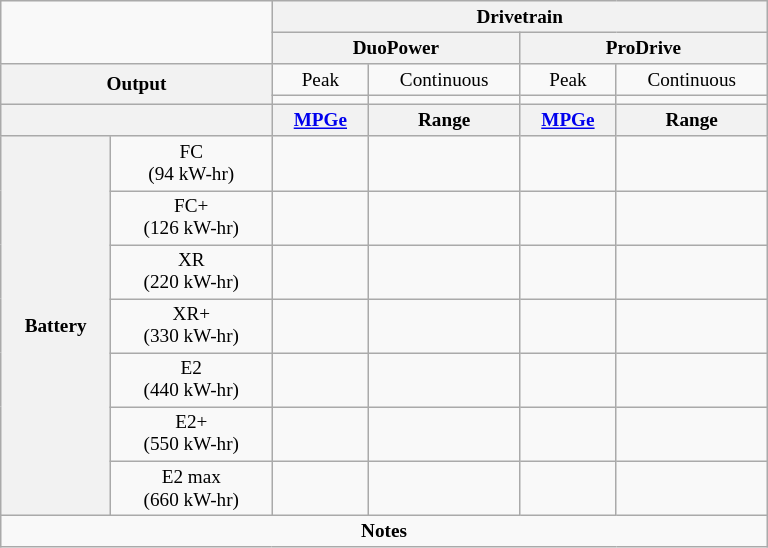<table class="wikitable mw-collapsible collapsed floatright" style="width:40em;text-align:center;font-size:80%;">
<tr>
<td colspan=2 rowspan=2> </td>
<th colspan=4>Drivetrain</th>
</tr>
<tr>
<th colspan=2>DuoPower</th>
<th colspan=2>ProDrive</th>
</tr>
<tr>
<th colspan=2 rowspan=2>Output</th>
<td>Peak</td>
<td>Continuous</td>
<td>Peak</td>
<td>Continuous</td>
</tr>
<tr>
<td></td>
<td></td>
<td></td>
<td></td>
</tr>
<tr>
<th colspan=2> </th>
<th><a href='#'>MPGe</a></th>
<th>Range</th>
<th><a href='#'>MPGe</a></th>
<th>Range</th>
</tr>
<tr>
<th rowspan=7>Battery</th>
<td rowspan=1>FC<br>(94 kW-hr)</td>
<td></td>
<td></td>
<td></td>
<td></td>
</tr>
<tr>
<td rowspan=1>FC+<br>(126 kW-hr)</td>
<td></td>
<td></td>
<td></td>
<td></td>
</tr>
<tr>
<td rowspan=1>XR<br>(220 kW-hr)</td>
<td></td>
<td></td>
<td></td>
<td></td>
</tr>
<tr>
<td rowspan=1>XR+<br>(330 kW-hr)</td>
<td></td>
<td></td>
<td></td>
<td></td>
</tr>
<tr>
<td rowspan=1>E2<br>(440 kW-hr)</td>
<td></td>
<td></td>
<td></td>
<td></td>
</tr>
<tr>
<td rowspan=1>E2+<br>(550 kW-hr)</td>
<td></td>
<td></td>
<td></td>
<td></td>
</tr>
<tr>
<td rowspan=1>E2 max<br>(660 kW-hr)</td>
<td></td>
<td></td>
<td></td>
<td></td>
</tr>
<tr>
<td colspan=6><strong>Notes</strong><br></td>
</tr>
</table>
